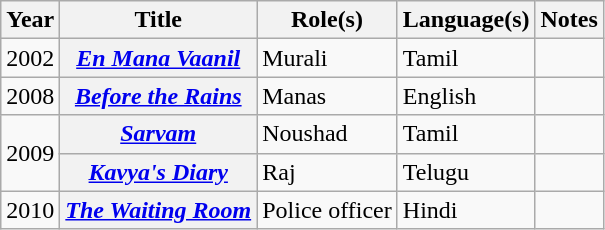<table class="wikitable plainrowheaders sortable">
<tr>
<th scope="col">Year</th>
<th scope="col">Title</th>
<th scope="col">Role(s)</th>
<th scope="col">Language(s)</th>
<th scope="col" unsortable>Notes</th>
</tr>
<tr>
<td>2002</td>
<th scope="row"><em><a href='#'>En Mana Vaanil</a></em></th>
<td>Murali</td>
<td>Tamil</td>
<td></td>
</tr>
<tr>
<td>2008</td>
<th scope="row"><em><a href='#'>Before the Rains</a></em></th>
<td>Manas</td>
<td>English</td>
<td></td>
</tr>
<tr>
<td rowspan="2">2009</td>
<th scope="row"><em><a href='#'>Sarvam</a></em></th>
<td>Noushad</td>
<td>Tamil</td>
<td></td>
</tr>
<tr>
<th scope="row"><em><a href='#'>Kavya's Diary</a></em></th>
<td>Raj</td>
<td>Telugu</td>
<td></td>
</tr>
<tr>
<td>2010</td>
<th scope="row"><em><a href='#'>The Waiting Room</a></em></th>
<td>Police officer</td>
<td>Hindi</td>
<td></td>
</tr>
</table>
